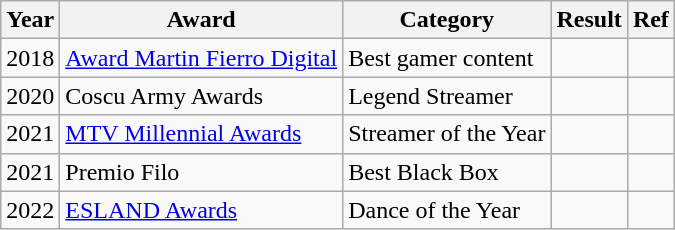<table class="wikitable">
<tr>
<th>Year</th>
<th>Award</th>
<th>Category</th>
<th>Result</th>
<th>Ref</th>
</tr>
<tr>
<td>2018</td>
<td><a href='#'>Award Martin Fierro Digital</a></td>
<td>Best gamer content</td>
<td></td>
<td></td>
</tr>
<tr>
<td>2020</td>
<td>Coscu Army Awards</td>
<td>Legend Streamer</td>
<td></td>
<td></td>
</tr>
<tr>
<td>2021</td>
<td><a href='#'>MTV Millennial Awards</a></td>
<td>Streamer of the Year</td>
<td></td>
<td></td>
</tr>
<tr>
<td>2021</td>
<td>Premio Filo</td>
<td>Best Black Box</td>
<td></td>
<td></td>
</tr>
<tr>
<td>2022</td>
<td><a href='#'>ESLAND Awards</a></td>
<td>Dance of the Year</td>
<td></td>
<td></td>
</tr>
</table>
